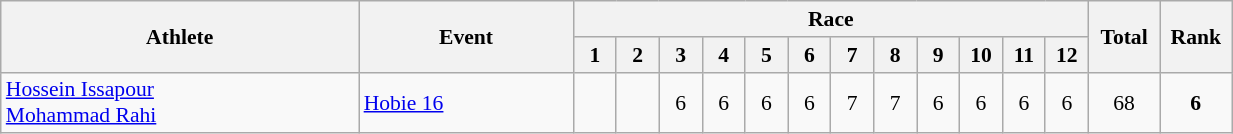<table class="wikitable" width="65%" style="text-align:center; font-size:90%">
<tr>
<th rowspan="2" width="25%">Athlete</th>
<th rowspan="2" width="15%">Event</th>
<th colspan="12">Race</th>
<th rowspan="2" width="5%">Total</th>
<th rowspan="2" width="5%">Rank</th>
</tr>
<tr>
<th width="3%">1</th>
<th width="3%">2</th>
<th width="3%">3</th>
<th width="3%">4</th>
<th width="3%">5</th>
<th width="3%">6</th>
<th width="3%">7</th>
<th width="3%">8</th>
<th width="3%">9</th>
<th width="3%">10</th>
<th width="3%">11</th>
<th width="3%">12</th>
</tr>
<tr>
<td align="left"><a href='#'>Hossein Issapour</a><br><a href='#'>Mohammad Rahi</a></td>
<td align="left"><a href='#'>Hobie 16</a></td>
<td><s></s></td>
<td></td>
<td>6</td>
<td>6</td>
<td>6</td>
<td>6</td>
<td>7</td>
<td>7</td>
<td>6</td>
<td>6</td>
<td>6</td>
<td>6</td>
<td>68</td>
<td><strong>6</strong></td>
</tr>
</table>
